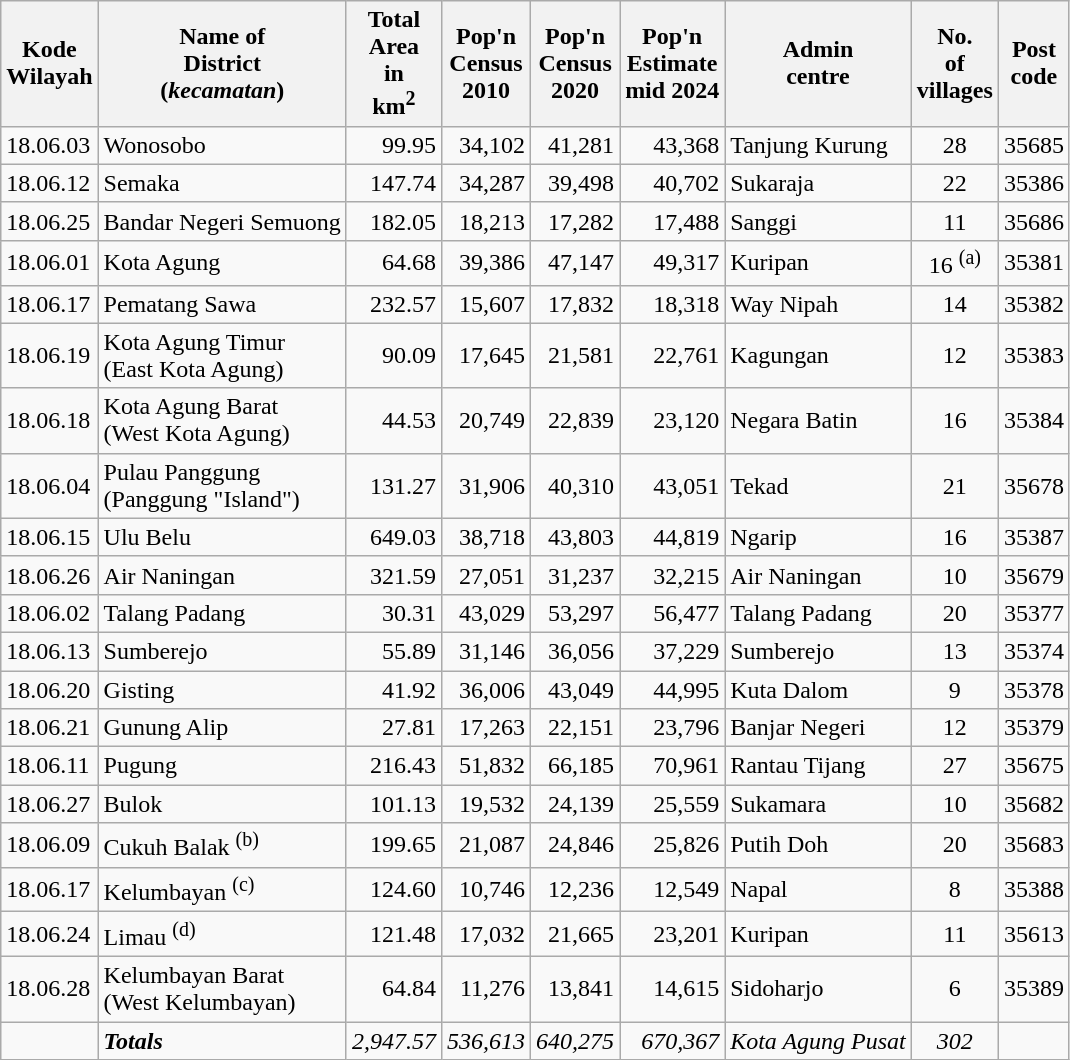<table class="sortable wikitable">
<tr>
<th>Kode <br>Wilayah</th>
<th>Name of<br>District<br>(<em>kecamatan</em>)</th>
<th>Total <br>Area <br>in <br>km<sup>2</sup></th>
<th>Pop'n<br>Census<br>2010</th>
<th>Pop'n<br>Census<br>2020</th>
<th>Pop'n<br>Estimate<br>mid 2024</th>
<th>Admin<br> centre</th>
<th>No. <br>of<br>villages</th>
<th>Post<br>code</th>
</tr>
<tr>
<td>18.06.03</td>
<td>Wonosobo</td>
<td align="right">99.95</td>
<td align="right">34,102</td>
<td align="right">41,281</td>
<td align="right">43,368</td>
<td>Tanjung Kurung</td>
<td align="center">28</td>
<td>35685</td>
</tr>
<tr>
<td>18.06.12</td>
<td>Semaka</td>
<td align="right">147.74</td>
<td align="right">34,287</td>
<td align="right">39,498</td>
<td align="right">40,702</td>
<td>Sukaraja</td>
<td align="center">22</td>
<td>35386</td>
</tr>
<tr>
<td>18.06.25</td>
<td>Bandar Negeri Semuong</td>
<td align="right">182.05</td>
<td align="right">18,213</td>
<td align="right">17,282</td>
<td align="right">17,488</td>
<td>Sanggi</td>
<td align="center">11</td>
<td>35686</td>
</tr>
<tr>
<td>18.06.01</td>
<td>Kota Agung</td>
<td align="right">64.68</td>
<td align="right">39,386</td>
<td align="right">47,147</td>
<td align="right">49,317</td>
<td>Kuripan</td>
<td align="center">16 <sup>(a)</sup></td>
<td>35381</td>
</tr>
<tr>
<td>18.06.17</td>
<td>Pematang Sawa</td>
<td align="right">232.57</td>
<td align="right">15,607</td>
<td align="right">17,832</td>
<td align="right">18,318</td>
<td>Way Nipah</td>
<td align="center">14</td>
<td>35382</td>
</tr>
<tr>
<td>18.06.19</td>
<td>Kota Agung Timur <br> (East Kota Agung)</td>
<td align="right">90.09</td>
<td align="right">17,645</td>
<td align="right">21,581</td>
<td align="right">22,761</td>
<td>Kagungan</td>
<td align="center">12</td>
<td>35383</td>
</tr>
<tr>
<td>18.06.18</td>
<td>Kota Agung Barat <br> (West Kota Agung)</td>
<td align="right">44.53</td>
<td align="right">20,749</td>
<td align="right">22,839</td>
<td align="right">23,120</td>
<td>Negara Batin</td>
<td align="center">16</td>
<td>35384</td>
</tr>
<tr>
<td>18.06.04</td>
<td>Pulau Panggung <br> (Panggung "Island")</td>
<td align="right">131.27</td>
<td align="right">31,906</td>
<td align="right">40,310</td>
<td align="right">43,051</td>
<td>Tekad</td>
<td align="center">21</td>
<td>35678</td>
</tr>
<tr>
<td>18.06.15</td>
<td>Ulu Belu</td>
<td align="right">649.03</td>
<td align="right">38,718</td>
<td align="right">43,803</td>
<td align="right">44,819</td>
<td>Ngarip</td>
<td align="center">16</td>
<td>35387</td>
</tr>
<tr>
<td>18.06.26</td>
<td>Air Naningan</td>
<td align="right">321.59</td>
<td align="right">27,051</td>
<td align="right">31,237</td>
<td align="right">32,215</td>
<td>Air Naningan</td>
<td align="center">10</td>
<td>35679</td>
</tr>
<tr>
<td>18.06.02</td>
<td>Talang Padang</td>
<td align="right">30.31</td>
<td align="right">43,029</td>
<td align="right">53,297</td>
<td align="right">56,477</td>
<td>Talang Padang</td>
<td align="center">20</td>
<td>35377</td>
</tr>
<tr>
<td>18.06.13</td>
<td>Sumberejo</td>
<td align="right">55.89</td>
<td align="right">31,146</td>
<td align="right">36,056</td>
<td align="right">37,229</td>
<td>Sumberejo</td>
<td align="center">13</td>
<td>35374</td>
</tr>
<tr>
<td>18.06.20</td>
<td>Gisting</td>
<td align="right">41.92</td>
<td align="right">36,006</td>
<td align="right">43,049</td>
<td align="right">44,995</td>
<td>Kuta Dalom</td>
<td align="center">9</td>
<td>35378</td>
</tr>
<tr>
<td>18.06.21</td>
<td>Gunung Alip</td>
<td align="right">27.81</td>
<td align="right">17,263</td>
<td align="right">22,151</td>
<td align="right">23,796</td>
<td>Banjar Negeri</td>
<td align="center">12</td>
<td>35379</td>
</tr>
<tr>
<td>18.06.11</td>
<td>Pugung</td>
<td align="right">216.43</td>
<td align="right">51,832</td>
<td align="right">66,185</td>
<td align="right">70,961</td>
<td>Rantau Tijang</td>
<td align="center">27</td>
<td>35675</td>
</tr>
<tr>
<td>18.06.27</td>
<td>Bulok</td>
<td align="right">101.13</td>
<td align="right">19,532</td>
<td align="right">24,139</td>
<td align="right">25,559</td>
<td>Sukamara</td>
<td align="center">10</td>
<td>35682</td>
</tr>
<tr>
<td>18.06.09</td>
<td>Cukuh Balak <sup>(b)</sup></td>
<td align="right">199.65</td>
<td align="right">21,087</td>
<td align="right">24,846</td>
<td align="right">25,826</td>
<td>Putih Doh</td>
<td align="center">20</td>
<td>35683</td>
</tr>
<tr>
<td>18.06.17</td>
<td>Kelumbayan <sup>(c)</sup></td>
<td align="right">124.60</td>
<td align="right">10,746</td>
<td align="right">12,236</td>
<td align="right">12,549</td>
<td>Napal</td>
<td align="center">8</td>
<td>35388</td>
</tr>
<tr>
<td>18.06.24</td>
<td>Limau <sup>(d)</sup></td>
<td align="right">121.48</td>
<td align="right">17,032</td>
<td align="right">21,665</td>
<td align="right">23,201</td>
<td>Kuripan</td>
<td align="center">11</td>
<td>35613</td>
</tr>
<tr>
<td>18.06.28</td>
<td>Kelumbayan Barat <br> (West Kelumbayan)</td>
<td align="right">64.84</td>
<td align="right">11,276</td>
<td align="right">13,841</td>
<td align="right">14,615</td>
<td>Sidoharjo</td>
<td align="center">6</td>
<td>35389</td>
</tr>
<tr>
<td></td>
<td><strong><em>Totals</em></strong></td>
<td align="right"><em>2,947.57</em></td>
<td align="right"><em>536,613</em></td>
<td align="right"><em>640,275</em></td>
<td align="right"><em>670,367</em></td>
<td><em>Kota Agung Pusat</em></td>
<td align="center"><em>302</em></td>
<td></td>
</tr>
</table>
